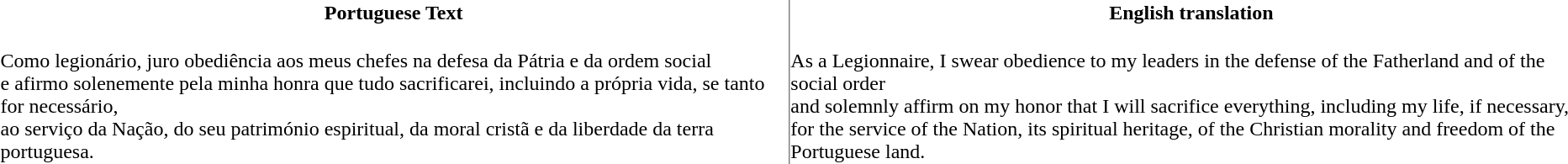<table cellspacing="0" rules="cols">
<tr>
<th>Portuguese Text</th>
<th>English translation</th>
</tr>
<tr>
<td><br>Como legionário, juro obediência aos meus chefes na defesa da Pátria e da ordem social<br>
e afirmo solenemente pela minha honra que tudo sacrificarei, incluindo a própria vida, se tanto for necessário,<br>
ao serviço da Nação, do seu património espiritual, da moral cristã e da liberdade da terra portuguesa.</td>
<td><br>As a Legionnaire, I swear obedience to my leaders in the defense of the Fatherland and of the social order<br>
and solemnly affirm on my honor that I will sacrifice everything, including my life, if necessary,<br>
for the service of the Nation, its spiritual heritage, of the Christian morality and freedom of the Portuguese land.<br></td>
</tr>
<tr>
</tr>
</table>
